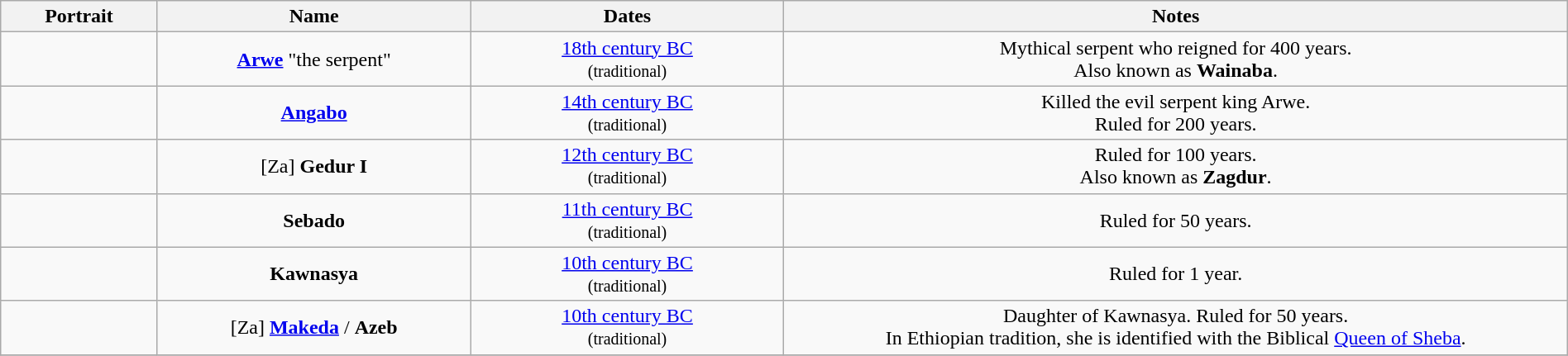<table class="wikitable" style="width:100%; text-align:center;">
<tr>
<th style="width:10%;">Portrait</th>
<th style="width:20%;">Name<br></th>
<th style="width:20%;">Dates</th>
<th style="width:50%;">Notes</th>
</tr>
<tr>
<td></td>
<td><strong><a href='#'>Arwe</a></strong> "the serpent"</td>
<td><a href='#'>18th century BC</a><br><small>(traditional)</small></td>
<td>Mythical serpent who reigned for 400 years.<br>Also known as <strong>Wainaba</strong>.</td>
</tr>
<tr>
<td></td>
<td><strong><a href='#'>Angabo</a></strong></td>
<td><a href='#'>14th century BC</a><br><small>(traditional)</small></td>
<td>Killed the evil serpent king Arwe.<br>Ruled for 200 years.</td>
</tr>
<tr>
<td></td>
<td>[Za] <strong>Gedur I</strong></td>
<td><a href='#'>12th century BC</a><br><small>(traditional)</small></td>
<td>Ruled for 100 years.<br>Also known as <strong>Zagdur</strong>.</td>
</tr>
<tr>
<td></td>
<td><strong>Sebado</strong></td>
<td><a href='#'>11th century BC</a><br><small>(traditional)</small></td>
<td>Ruled for 50 years.</td>
</tr>
<tr>
<td></td>
<td><strong>Kawnasya</strong></td>
<td><a href='#'>10th century BC</a><br><small>(traditional)</small></td>
<td>Ruled for 1 year.</td>
</tr>
<tr>
<td></td>
<td>[Za] <strong><a href='#'>Makeda</a></strong> / <strong>Azeb</strong></td>
<td><a href='#'>10th century BC</a><br><small>(traditional)</small></td>
<td>Daughter of Kawnasya. Ruled for 50 years.<br>In Ethiopian tradition, she is identified with the Biblical <a href='#'>Queen of Sheba</a>.</td>
</tr>
<tr>
</tr>
</table>
